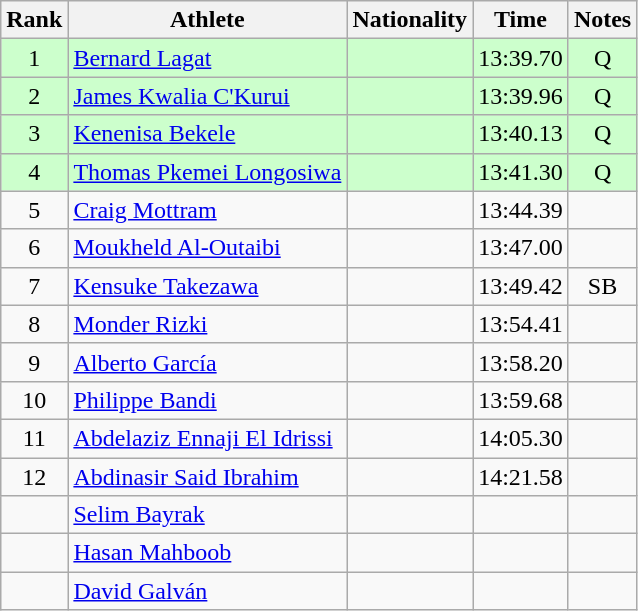<table class="wikitable sortable" style="text-align:center">
<tr>
<th>Rank</th>
<th>Athlete</th>
<th>Nationality</th>
<th>Time</th>
<th>Notes</th>
</tr>
<tr bgcolor=ccffcc>
<td>1</td>
<td align=left><a href='#'>Bernard Lagat</a></td>
<td align=left></td>
<td>13:39.70</td>
<td>Q</td>
</tr>
<tr bgcolor=ccffcc>
<td>2</td>
<td align=left><a href='#'>James Kwalia C'Kurui</a></td>
<td align=left></td>
<td>13:39.96</td>
<td>Q</td>
</tr>
<tr bgcolor=ccffcc>
<td>3</td>
<td align=left><a href='#'>Kenenisa Bekele</a></td>
<td align=left></td>
<td>13:40.13</td>
<td>Q</td>
</tr>
<tr bgcolor=ccffcc>
<td>4</td>
<td align=left><a href='#'>Thomas Pkemei Longosiwa</a></td>
<td align=left></td>
<td>13:41.30</td>
<td>Q</td>
</tr>
<tr>
<td>5</td>
<td align=left><a href='#'>Craig Mottram</a></td>
<td align=left></td>
<td>13:44.39</td>
<td></td>
</tr>
<tr>
<td>6</td>
<td align=left><a href='#'>Moukheld Al-Outaibi</a></td>
<td align=left></td>
<td>13:47.00</td>
<td></td>
</tr>
<tr>
<td>7</td>
<td align=left><a href='#'>Kensuke Takezawa</a></td>
<td align=left></td>
<td>13:49.42</td>
<td>SB</td>
</tr>
<tr>
<td>8</td>
<td align=left><a href='#'>Monder Rizki</a></td>
<td align=left></td>
<td>13:54.41</td>
<td></td>
</tr>
<tr>
<td>9</td>
<td align=left><a href='#'>Alberto García</a></td>
<td align=left></td>
<td>13:58.20</td>
<td></td>
</tr>
<tr>
<td>10</td>
<td align=left><a href='#'>Philippe Bandi</a></td>
<td align=left></td>
<td>13:59.68</td>
<td></td>
</tr>
<tr>
<td>11</td>
<td align=left><a href='#'>Abdelaziz Ennaji El Idrissi</a></td>
<td align=left></td>
<td>14:05.30</td>
<td></td>
</tr>
<tr>
<td>12</td>
<td align=left><a href='#'>Abdinasir Said Ibrahim</a></td>
<td align=left></td>
<td>14:21.58</td>
<td></td>
</tr>
<tr>
<td></td>
<td align=left><a href='#'>Selim Bayrak</a></td>
<td align=left></td>
<td></td>
<td></td>
</tr>
<tr>
<td></td>
<td align=left><a href='#'>Hasan Mahboob</a></td>
<td align=left></td>
<td></td>
<td></td>
</tr>
<tr>
<td></td>
<td align=left><a href='#'>David Galván</a></td>
<td align=left></td>
<td></td>
<td></td>
</tr>
</table>
